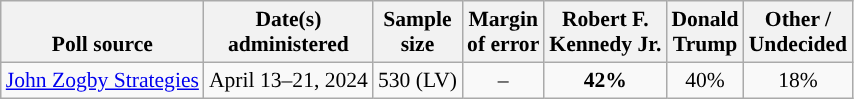<table class="wikitable sortable mw-datatable" style="font-size:90%;text-align:center;line-height:17px">
<tr valign=bottom>
<th>Poll source</th>
<th>Date(s)<br>administered</th>
<th>Sample<br>size</th>
<th>Margin<br>of error</th>
<th class="unsortable">Robert F.<br>Kennedy Jr.<br></th>
<th class="unsortable">Donald<br>Trump<br></th>
<th class="unsortable">Other /<br>Undecided</th>
</tr>
<tr>
<td style="text-align:left;"><a href='#'>John Zogby Strategies</a></td>
<td data-sort-value="2024-05-01">April 13–21, 2024</td>
<td>530 (LV)</td>
<td>–</td>
<td style="background-color:"><strong>42%</strong></td>
<td>40%</td>
<td>18%</td>
</tr>
</table>
